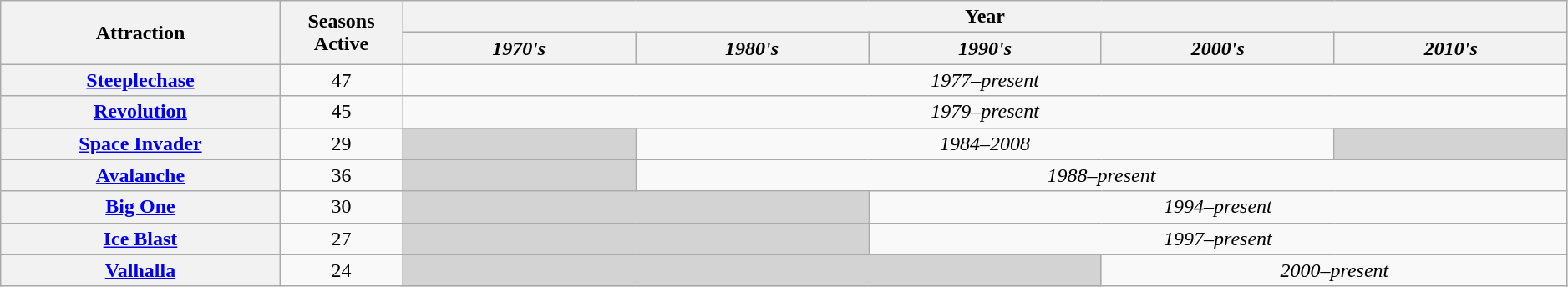<table class="wikitable" style="text-align:center; width:99%;">
<tr>
<th rowspan="2" style="width:7%;">Attraction</th>
<th rowspan="2" style="width:2%;">Seasons Active</th>
<th colspan="5">Year</th>
</tr>
<tr>
<th style="width:6%;"><em>1970's</em></th>
<th style="width:6%;"><em>1980's</em></th>
<th style="width:6%;"><em>1990's</em></th>
<th style="width:6%;"><em>2000's</em></th>
<th style="width:6%;"><em>2010's</em></th>
</tr>
<tr>
<th><a href='#'>Steeplechase</a></th>
<td>47</td>
<td colspan="5"><em>1977–present</em></td>
</tr>
<tr>
<th><a href='#'>Revolution</a></th>
<td>45</td>
<td colspan="5"><em>1979–present</em></td>
</tr>
<tr>
<th><a href='#'>Space Invader</a></th>
<td>29</td>
<td colspan="1" style="background:lightgrey;"> </td>
<td colspan="3"><em>1984–2008</em></td>
<td colspan="1" style="background:lightgrey;"> </td>
</tr>
<tr>
<th><a href='#'>Avalanche</a></th>
<td>36</td>
<td colspan="1" style="background:lightgrey;"> </td>
<td colspan="4"><em>1988–present</em></td>
</tr>
<tr>
<th><a href='#'>Big One</a></th>
<td>30</td>
<td colspan="2" style="background:lightgrey;"> </td>
<td colspan="3"><em>1994–present</em></td>
</tr>
<tr>
<th><a href='#'>Ice Blast</a></th>
<td>27</td>
<td colspan="2" style="background:lightgrey;"> </td>
<td colspan="3"><em>1997–present</em></td>
</tr>
<tr>
<th><a href='#'>Valhalla</a></th>
<td>24</td>
<td colspan="3" style="background:lightgrey;"> </td>
<td colspan="2"><em>2000–present</em></td>
</tr>
</table>
